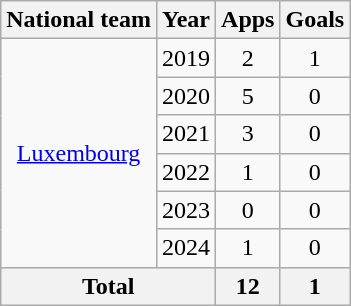<table class="wikitable" style="text-align:center">
<tr>
<th>National team</th>
<th>Year</th>
<th>Apps</th>
<th>Goals</th>
</tr>
<tr>
<td rowspan="6"><a href='#'>Luxembourg</a></td>
<td>2019</td>
<td>2</td>
<td>1</td>
</tr>
<tr>
<td>2020</td>
<td>5</td>
<td>0</td>
</tr>
<tr>
<td>2021</td>
<td>3</td>
<td>0</td>
</tr>
<tr>
<td>2022</td>
<td>1</td>
<td>0</td>
</tr>
<tr>
<td>2023</td>
<td>0</td>
<td>0</td>
</tr>
<tr>
<td>2024</td>
<td>1</td>
<td>0</td>
</tr>
<tr>
<th colspan="2">Total</th>
<th>12</th>
<th>1</th>
</tr>
</table>
